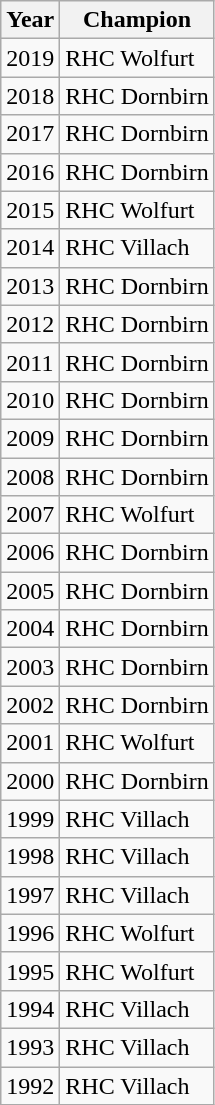<table class="wikitable">
<tr>
<th>Year</th>
<th>Champion</th>
</tr>
<tr>
<td>2019</td>
<td>RHC Wolfurt</td>
</tr>
<tr>
<td>2018</td>
<td>RHC Dornbirn</td>
</tr>
<tr>
<td>2017</td>
<td>RHC Dornbirn</td>
</tr>
<tr>
<td>2016</td>
<td>RHC Dornbirn</td>
</tr>
<tr>
<td>2015</td>
<td>RHC Wolfurt</td>
</tr>
<tr>
<td>2014</td>
<td>RHC Villach</td>
</tr>
<tr>
<td>2013</td>
<td>RHC Dornbirn</td>
</tr>
<tr>
<td>2012</td>
<td>RHC Dornbirn</td>
</tr>
<tr>
<td>2011</td>
<td>RHC Dornbirn</td>
</tr>
<tr>
<td>2010</td>
<td>RHC Dornbirn</td>
</tr>
<tr>
<td>2009</td>
<td>RHC Dornbirn</td>
</tr>
<tr>
<td>2008</td>
<td>RHC Dornbirn</td>
</tr>
<tr>
<td>2007</td>
<td>RHC Wolfurt</td>
</tr>
<tr>
<td>2006</td>
<td>RHC Dornbirn</td>
</tr>
<tr>
<td>2005</td>
<td>RHC Dornbirn</td>
</tr>
<tr>
<td>2004</td>
<td>RHC Dornbirn</td>
</tr>
<tr>
<td>2003</td>
<td>RHC Dornbirn</td>
</tr>
<tr>
<td>2002</td>
<td>RHC Dornbirn</td>
</tr>
<tr>
<td>2001</td>
<td>RHC Wolfurt</td>
</tr>
<tr>
<td>2000</td>
<td>RHC Dornbirn</td>
</tr>
<tr>
<td>1999</td>
<td>RHC Villach</td>
</tr>
<tr>
<td>1998</td>
<td>RHC Villach</td>
</tr>
<tr>
<td>1997</td>
<td>RHC Villach</td>
</tr>
<tr>
<td>1996</td>
<td>RHC Wolfurt</td>
</tr>
<tr>
<td>1995</td>
<td>RHC Wolfurt</td>
</tr>
<tr>
<td>1994</td>
<td>RHC Villach</td>
</tr>
<tr>
<td>1993</td>
<td>RHC Villach</td>
</tr>
<tr>
<td>1992</td>
<td>RHC Villach</td>
</tr>
</table>
